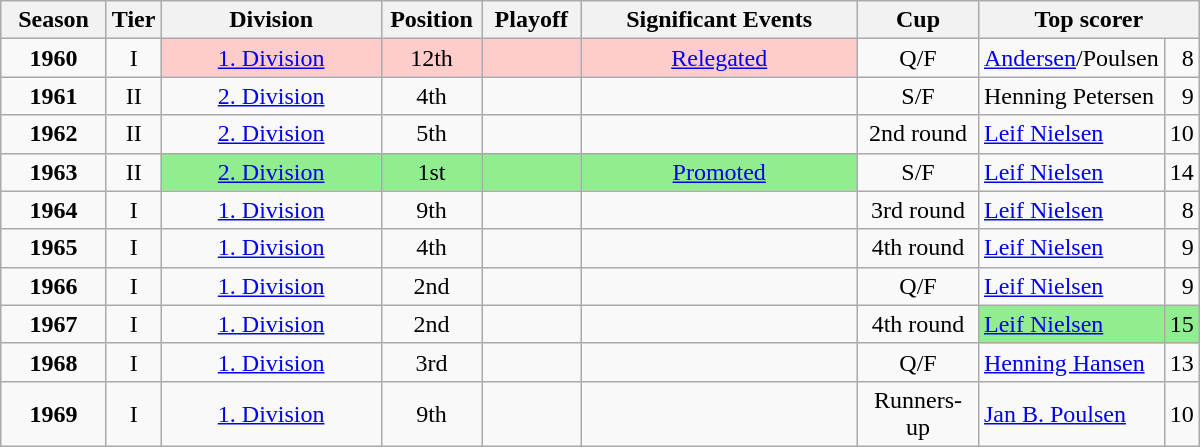<table class="wikitable"  style="text-align:center; width:800px;">
<tr>
<th style="width:65px;">Season</th>
<th style="width:25px;">Tier</th>
<th style="width:150px;">Division</th>
<th style="width:60px;">Position</th>
<th style="width:60px;">Playoff</th>
<th style="width:190px;">Significant Events</th>
<th style="width:75px;">Cup</th>
<th colspan="2" style="width:180px;">Top scorer</th>
</tr>
<tr>
<td><strong>1960</strong></td>
<td>I</td>
<td style="background:#fcc;"><a href='#'>1. Division</a></td>
<td style="background:#fcc;">12th</td>
<td style="background:#fcc;"></td>
<td style="background:#fcc;"><a href='#'>Relegated</a></td>
<td>Q/F</td>
<td align=left><a href='#'>Andersen</a>/Poulsen</td>
<td align=right>8</td>
</tr>
<tr>
<td><strong>1961</strong></td>
<td>II</td>
<td><a href='#'>2. Division</a></td>
<td>4th</td>
<td></td>
<td></td>
<td>S/F</td>
<td align=left>Henning Petersen</td>
<td align=right>9</td>
</tr>
<tr>
<td><strong>1962</strong></td>
<td>II</td>
<td><a href='#'>2. Division</a></td>
<td>5th</td>
<td></td>
<td></td>
<td>2nd round</td>
<td align=left><a href='#'>Leif Nielsen</a></td>
<td align=right>10</td>
</tr>
<tr>
<td><strong>1963</strong></td>
<td>II</td>
<td style="background: #90EE90;"><a href='#'>2. Division</a></td>
<td style="background: #90EE90;">1st</td>
<td style="background: #90EE90;"></td>
<td style="background: #90EE90;"><a href='#'>Promoted</a></td>
<td>S/F</td>
<td align=left><a href='#'>Leif Nielsen</a></td>
<td align=right>14</td>
</tr>
<tr>
<td><strong>1964</strong></td>
<td>I</td>
<td><a href='#'>1. Division</a></td>
<td>9th</td>
<td></td>
<td></td>
<td>3rd round</td>
<td align=left><a href='#'>Leif Nielsen</a></td>
<td align=right>8</td>
</tr>
<tr>
<td><strong>1965</strong></td>
<td>I</td>
<td><a href='#'>1. Division</a></td>
<td>4th</td>
<td></td>
<td></td>
<td>4th round</td>
<td align=left><a href='#'>Leif Nielsen</a></td>
<td align=right>9</td>
</tr>
<tr>
<td><strong>1966</strong></td>
<td>I</td>
<td><a href='#'>1. Division</a></td>
<td>2nd</td>
<td></td>
<td></td>
<td>Q/F</td>
<td align=left><a href='#'>Leif Nielsen</a></td>
<td align=right>9</td>
</tr>
<tr>
<td><strong>1967</strong></td>
<td>I</td>
<td><a href='#'>1. Division</a></td>
<td>2nd</td>
<td></td>
<td></td>
<td>4th round</td>
<td style="text-align:left; background:#90ee90;"><a href='#'>Leif Nielsen</a></td>
<td style="text-align:right; background:#90ee90;">15</td>
</tr>
<tr>
<td><strong>1968</strong></td>
<td>I</td>
<td><a href='#'>1. Division</a></td>
<td>3rd</td>
<td></td>
<td></td>
<td>Q/F</td>
<td align=left><a href='#'>Henning Hansen</a></td>
<td align=right>13</td>
</tr>
<tr>
<td><strong>1969</strong></td>
<td>I</td>
<td><a href='#'>1. Division</a></td>
<td>9th</td>
<td></td>
<td></td>
<td>Runners-up</td>
<td align=left><a href='#'>Jan B. Poulsen</a></td>
<td align=right>10</td>
</tr>
</table>
